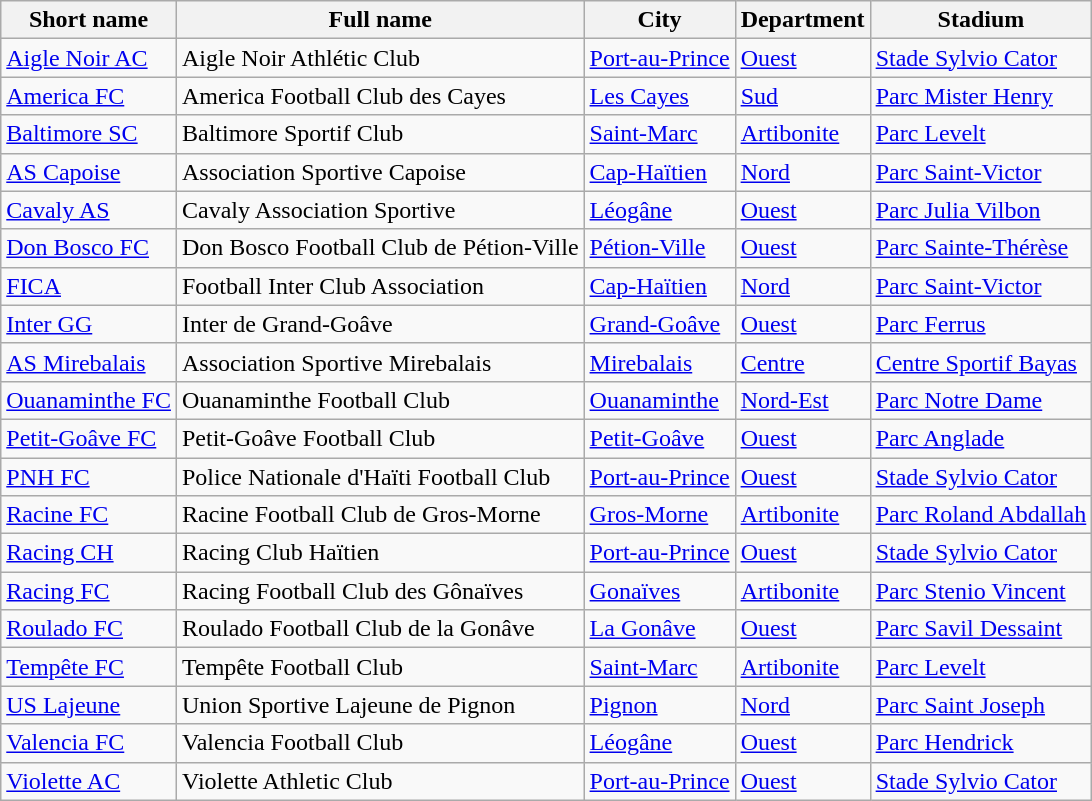<table class="wikitable sortable">
<tr>
<th>Short name</th>
<th>Full name</th>
<th>City</th>
<th>Department</th>
<th>Stadium</th>
</tr>
<tr>
<td><a href='#'>Aigle Noir AC</a></td>
<td>Aigle Noir Athlétic Club</td>
<td><a href='#'>Port-au-Prince</a></td>
<td><a href='#'>Ouest</a></td>
<td><a href='#'>Stade Sylvio Cator</a></td>
</tr>
<tr>
<td><a href='#'>America FC</a></td>
<td>America Football Club des Cayes</td>
<td><a href='#'>Les Cayes</a></td>
<td><a href='#'>Sud</a></td>
<td><a href='#'>Parc Mister Henry</a></td>
</tr>
<tr>
<td><a href='#'>Baltimore SC</a></td>
<td>Baltimore Sportif Club</td>
<td><a href='#'>Saint-Marc</a></td>
<td><a href='#'>Artibonite</a></td>
<td><a href='#'>Parc Levelt</a></td>
</tr>
<tr>
<td><a href='#'>AS Capoise</a></td>
<td>Association Sportive Capoise</td>
<td><a href='#'>Cap-Haïtien</a></td>
<td><a href='#'>Nord</a></td>
<td><a href='#'>Parc Saint-Victor</a></td>
</tr>
<tr>
<td><a href='#'>Cavaly AS</a></td>
<td>Cavaly Association Sportive</td>
<td><a href='#'>Léogâne</a></td>
<td><a href='#'>Ouest</a></td>
<td><a href='#'>Parc Julia Vilbon</a></td>
</tr>
<tr>
<td><a href='#'>Don Bosco FC</a></td>
<td>Don Bosco Football Club de Pétion-Ville</td>
<td><a href='#'>Pétion-Ville</a></td>
<td><a href='#'>Ouest</a></td>
<td><a href='#'>Parc Sainte-Thérèse</a></td>
</tr>
<tr>
<td><a href='#'>FICA</a></td>
<td>Football Inter Club Association</td>
<td><a href='#'>Cap-Haïtien</a></td>
<td><a href='#'>Nord</a></td>
<td><a href='#'>Parc Saint-Victor</a></td>
</tr>
<tr>
<td><a href='#'>Inter GG</a></td>
<td>Inter de Grand-Goâve</td>
<td><a href='#'>Grand-Goâve</a></td>
<td><a href='#'>Ouest</a></td>
<td><a href='#'>Parc Ferrus</a></td>
</tr>
<tr>
<td><a href='#'>AS Mirebalais</a></td>
<td>Association Sportive Mirebalais</td>
<td><a href='#'>Mirebalais</a></td>
<td><a href='#'>Centre</a></td>
<td><a href='#'>Centre Sportif Bayas</a></td>
</tr>
<tr>
<td><a href='#'>Ouanaminthe FC</a></td>
<td>Ouanaminthe Football Club</td>
<td><a href='#'>Ouanaminthe</a></td>
<td><a href='#'>Nord-Est</a></td>
<td><a href='#'>Parc Notre Dame</a></td>
</tr>
<tr>
<td><a href='#'>Petit-Goâve FC</a></td>
<td>Petit-Goâve Football Club</td>
<td><a href='#'>Petit-Goâve</a></td>
<td><a href='#'>Ouest</a></td>
<td><a href='#'>Parc Anglade</a></td>
</tr>
<tr>
<td><a href='#'>PNH FC</a></td>
<td>Police Nationale d'Haïti Football Club</td>
<td><a href='#'>Port-au-Prince</a></td>
<td><a href='#'>Ouest</a></td>
<td><a href='#'>Stade Sylvio Cator</a></td>
</tr>
<tr>
<td><a href='#'>Racine FC</a></td>
<td>Racine Football Club de Gros-Morne</td>
<td><a href='#'>Gros-Morne</a></td>
<td><a href='#'>Artibonite</a></td>
<td><a href='#'>Parc Roland Abdallah</a></td>
</tr>
<tr>
<td><a href='#'>Racing CH</a></td>
<td>Racing Club Haïtien</td>
<td><a href='#'>Port-au-Prince</a></td>
<td><a href='#'>Ouest</a></td>
<td><a href='#'>Stade Sylvio Cator</a></td>
</tr>
<tr>
<td><a href='#'>Racing FC</a></td>
<td>Racing Football Club des Gônaïves</td>
<td><a href='#'>Gonaïves</a></td>
<td><a href='#'>Artibonite</a></td>
<td><a href='#'>Parc Stenio Vincent</a></td>
</tr>
<tr>
<td><a href='#'>Roulado FC</a></td>
<td>Roulado Football Club de la Gonâve</td>
<td><a href='#'>La Gonâve</a></td>
<td><a href='#'>Ouest</a></td>
<td><a href='#'>Parc Savil Dessaint</a></td>
</tr>
<tr>
<td><a href='#'>Tempête FC</a></td>
<td>Tempête Football Club</td>
<td><a href='#'>Saint-Marc</a></td>
<td><a href='#'>Artibonite</a></td>
<td><a href='#'>Parc Levelt</a></td>
</tr>
<tr>
<td><a href='#'>US Lajeune</a></td>
<td>Union Sportive Lajeune de Pignon</td>
<td><a href='#'>Pignon</a></td>
<td><a href='#'>Nord</a></td>
<td><a href='#'>Parc Saint Joseph</a></td>
</tr>
<tr>
<td><a href='#'>Valencia FC</a></td>
<td>Valencia Football Club</td>
<td><a href='#'>Léogâne</a></td>
<td><a href='#'>Ouest</a></td>
<td><a href='#'>Parc Hendrick</a></td>
</tr>
<tr>
<td><a href='#'>Violette AC</a></td>
<td>Violette Athletic Club</td>
<td><a href='#'>Port-au-Prince</a></td>
<td><a href='#'>Ouest</a></td>
<td><a href='#'>Stade Sylvio Cator</a></td>
</tr>
</table>
